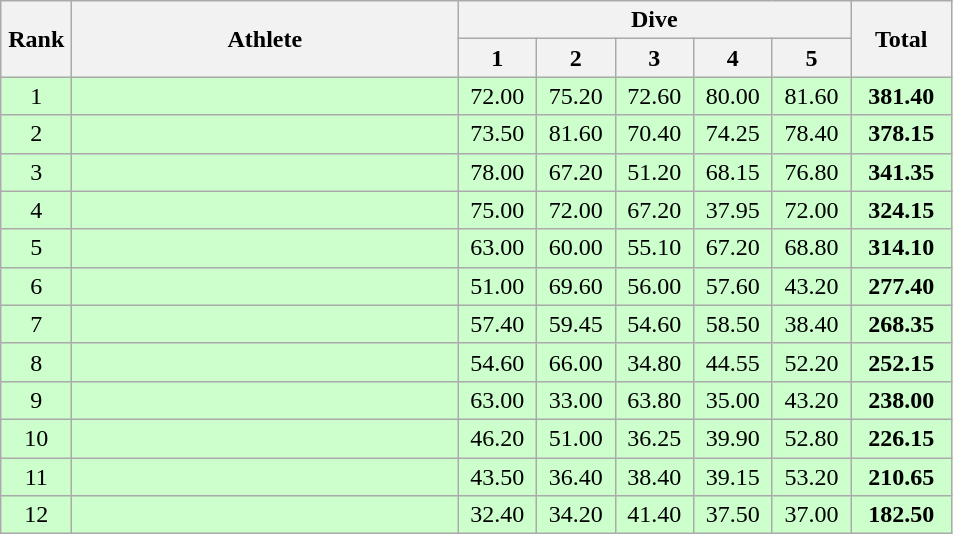<table class=wikitable style="text-align:center">
<tr>
<th rowspan="2" width=40>Rank</th>
<th rowspan="2" width=250>Athlete</th>
<th colspan="5">Dive</th>
<th rowspan="2" width=60>Total</th>
</tr>
<tr>
<th width=45>1</th>
<th width=45>2</th>
<th width=45>3</th>
<th width=45>4</th>
<th width=45>5</th>
</tr>
<tr bgcolor="ccffcc">
<td>1</td>
<td align=left></td>
<td>72.00</td>
<td>75.20</td>
<td>72.60</td>
<td>80.00</td>
<td>81.60</td>
<td><strong>381.40</strong></td>
</tr>
<tr bgcolor="ccffcc">
<td>2</td>
<td align=left></td>
<td>73.50</td>
<td>81.60</td>
<td>70.40</td>
<td>74.25</td>
<td>78.40</td>
<td><strong>378.15</strong></td>
</tr>
<tr bgcolor="ccffcc">
<td>3</td>
<td align=left></td>
<td>78.00</td>
<td>67.20</td>
<td>51.20</td>
<td>68.15</td>
<td>76.80</td>
<td><strong>341.35</strong></td>
</tr>
<tr bgcolor="ccffcc">
<td>4</td>
<td align=left></td>
<td>75.00</td>
<td>72.00</td>
<td>67.20</td>
<td>37.95</td>
<td>72.00</td>
<td><strong>324.15</strong></td>
</tr>
<tr bgcolor="ccffcc">
<td>5</td>
<td align=left></td>
<td>63.00</td>
<td>60.00</td>
<td>55.10</td>
<td>67.20</td>
<td>68.80</td>
<td><strong>314.10</strong></td>
</tr>
<tr bgcolor="ccffcc">
<td>6 </td>
<td align=left></td>
<td>51.00</td>
<td>69.60</td>
<td>56.00</td>
<td>57.60</td>
<td>43.20</td>
<td><strong>277.40</strong></td>
</tr>
<tr bgcolor="ccffcc">
<td>7</td>
<td align=left></td>
<td>57.40</td>
<td>59.45</td>
<td>54.60</td>
<td>58.50</td>
<td>38.40</td>
<td><strong>268.35</strong></td>
</tr>
<tr bgcolor="ccffcc">
<td>8</td>
<td align=left></td>
<td>54.60</td>
<td>66.00</td>
<td>34.80</td>
<td>44.55</td>
<td>52.20</td>
<td><strong>252.15</strong></td>
</tr>
<tr bgcolor="ccffcc">
<td>9</td>
<td align=left></td>
<td>63.00</td>
<td>33.00</td>
<td>63.80</td>
<td>35.00</td>
<td>43.20</td>
<td><strong>238.00</strong></td>
</tr>
<tr bgcolor="ccffcc">
<td>10</td>
<td align=left></td>
<td>46.20</td>
<td>51.00</td>
<td>36.25</td>
<td>39.90</td>
<td>52.80</td>
<td><strong>226.15</strong></td>
</tr>
<tr bgcolor="ccffcc">
<td>11</td>
<td align=left></td>
<td>43.50</td>
<td>36.40</td>
<td>38.40</td>
<td>39.15</td>
<td>53.20</td>
<td><strong>210.65</strong></td>
</tr>
<tr bgcolor="ccffcc">
<td>12</td>
<td align=left></td>
<td>32.40</td>
<td>34.20</td>
<td>41.40</td>
<td>37.50</td>
<td>37.00</td>
<td><strong>182.50</strong></td>
</tr>
</table>
